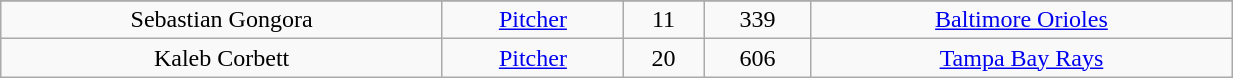<table class="wikitable" width="65%">
<tr align="center">
</tr>
<tr align="center" bgcolor="">
<td>Sebastian Gongora</td>
<td><a href='#'>Pitcher</a></td>
<td>11</td>
<td>339</td>
<td><a href='#'>Baltimore Orioles</a></td>
</tr>
<tr align="center" bgcolor="">
<td>Kaleb Corbett</td>
<td><a href='#'>Pitcher</a></td>
<td>20</td>
<td>606</td>
<td><a href='#'>Tampa Bay Rays</a></td>
</tr>
</table>
